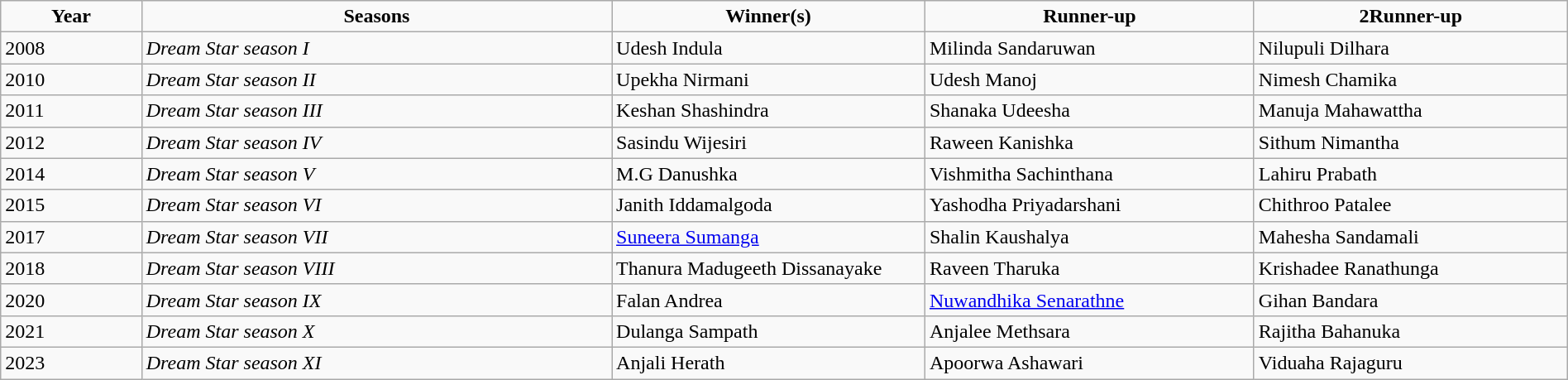<table class="wikitable plainrowheaders" style="width:100%;" textcolor:#000;">
<tr style="text-align:center;">
<td scope="col" style="width:09%;"><strong>Year</strong></td>
<td scope="col" style="width:30%;"><strong>Seasons</strong></td>
<td scope="col" style="width:20%;"><strong>Winner(s)</strong></td>
<td scope="col" style="width:21%;"><strong>Runner-up</strong></td>
<td scope="col" style="width:21%;"><strong>2Runner-up</strong></td>
</tr>
<tr>
<td>2008</td>
<td><em>Dream Star season I</em></td>
<td>Udesh Indula</td>
<td>Milinda Sandaruwan</td>
<td>Nilupuli Dilhara</td>
</tr>
<tr>
<td>2010</td>
<td><em>Dream Star season II</em></td>
<td>Upekha Nirmani</td>
<td>Udesh Manoj</td>
<td>Nimesh Chamika</td>
</tr>
<tr>
<td>2011</td>
<td><em>Dream Star season III</em></td>
<td>Keshan Shashindra</td>
<td>Shanaka Udeesha</td>
<td>Manuja Mahawattha</td>
</tr>
<tr>
<td>2012</td>
<td><em>Dream Star season IV</em></td>
<td>Sasindu Wijesiri</td>
<td>Raween Kanishka</td>
<td>Sithum Nimantha</td>
</tr>
<tr>
<td>2014</td>
<td><em>Dream Star season V</em></td>
<td>M.G Danushka</td>
<td>Vishmitha Sachinthana</td>
<td>Lahiru Prabath</td>
</tr>
<tr>
<td>2015</td>
<td><em>Dream Star season VI</em></td>
<td>Janith Iddamalgoda</td>
<td>Yashodha Priyadarshani</td>
<td>Chithroo Patalee</td>
</tr>
<tr>
<td>2017</td>
<td><em>Dream Star season VII</em></td>
<td><a href='#'>Suneera Sumanga</a></td>
<td>Shalin Kaushalya</td>
<td>Mahesha Sandamali</td>
</tr>
<tr>
<td>2018</td>
<td><em>Dream Star season VIII</em></td>
<td>Thanura Madugeeth Dissanayake</td>
<td>Raveen Tharuka</td>
<td>Krishadee Ranathunga</td>
</tr>
<tr>
<td>2020</td>
<td><em>Dream Star season IX</em></td>
<td>Falan Andrea</td>
<td><a href='#'>Nuwandhika Senarathne</a></td>
<td>Gihan Bandara</td>
</tr>
<tr>
<td>2021</td>
<td><em>Dream Star season X</em></td>
<td>Dulanga Sampath</td>
<td>Anjalee Methsara</td>
<td>Rajitha Bahanuka</td>
</tr>
<tr>
<td>2023</td>
<td><em>Dream Star season XI</em></td>
<td>Anjali Herath</td>
<td>Apoorwa Ashawari</td>
<td>Viduaha Rajaguru</td>
</tr>
</table>
